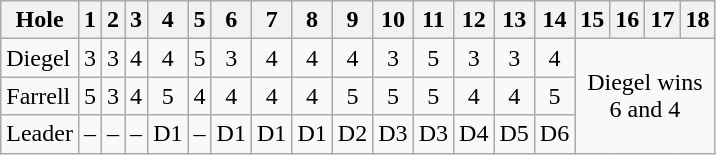<table class="wikitable" style="text-align:center">
<tr>
<th>Hole</th>
<th>1</th>
<th>2</th>
<th>3</th>
<th>4</th>
<th>5</th>
<th>6</th>
<th>7</th>
<th>8</th>
<th>9</th>
<th>10</th>
<th>11</th>
<th>12</th>
<th>13</th>
<th>14</th>
<th>15</th>
<th>16</th>
<th>17</th>
<th>18</th>
</tr>
<tr>
<td align=left>Diegel</td>
<td>3</td>
<td>3</td>
<td>4</td>
<td>4</td>
<td>5</td>
<td>3</td>
<td>4</td>
<td>4</td>
<td>4</td>
<td>3</td>
<td>5</td>
<td>3</td>
<td>3</td>
<td>4</td>
<td rowspan=3 colspan=5>Diegel wins<br>6 and 4</td>
</tr>
<tr>
<td align=left>Farrell</td>
<td>5</td>
<td>3</td>
<td>4</td>
<td>5</td>
<td>4</td>
<td>4</td>
<td>4</td>
<td>4</td>
<td>5</td>
<td>5</td>
<td>5</td>
<td>4</td>
<td>4</td>
<td>5</td>
</tr>
<tr>
<td align=left>Leader</td>
<td>–</td>
<td>–</td>
<td>–</td>
<td>D1</td>
<td>–</td>
<td>D1</td>
<td>D1</td>
<td>D1</td>
<td>D2</td>
<td>D3</td>
<td>D3</td>
<td>D4</td>
<td>D5</td>
<td>D6</td>
</tr>
</table>
